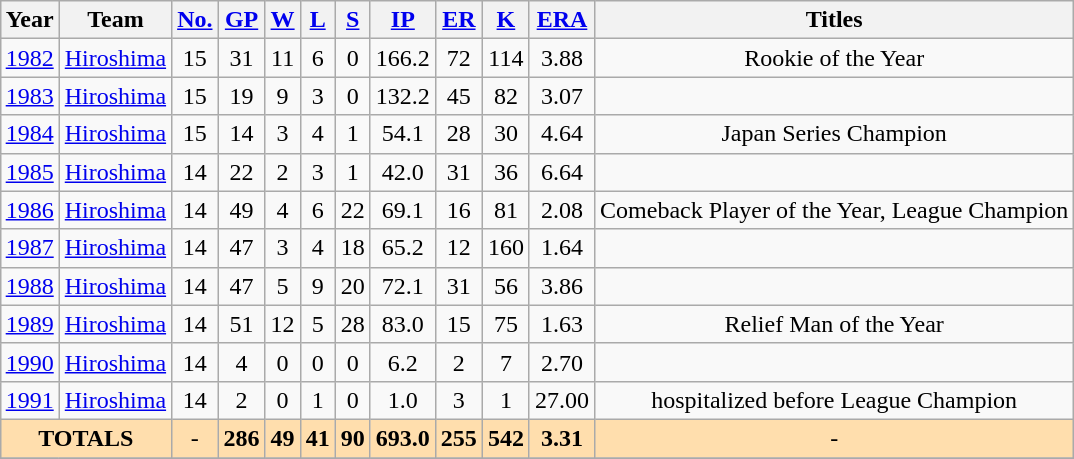<table class="wikitable" style="margin: 0.1em auto;">
<tr>
<th>Year</th>
<th>Team</th>
<th><a href='#'>No.</a></th>
<th><a href='#'>GP</a></th>
<th><a href='#'>W</a></th>
<th><a href='#'>L</a></th>
<th><a href='#'>S</a></th>
<th><a href='#'>IP</a></th>
<th><a href='#'>ER</a></th>
<th><a href='#'>K</a></th>
<th><a href='#'>ERA</a></th>
<th>Titles</th>
</tr>
<tr align=center>
<td><a href='#'>1982</a></td>
<td><a href='#'>Hiroshima</a></td>
<td>15</td>
<td>31</td>
<td>11</td>
<td>6</td>
<td>0</td>
<td>166.2</td>
<td>72</td>
<td>114</td>
<td>3.88</td>
<td>Rookie of the Year</td>
</tr>
<tr align=center>
<td><a href='#'>1983</a></td>
<td><a href='#'>Hiroshima</a></td>
<td>15</td>
<td>19</td>
<td>9</td>
<td>3</td>
<td>0</td>
<td>132.2</td>
<td>45</td>
<td>82</td>
<td>3.07</td>
<td></td>
</tr>
<tr align=center>
<td><a href='#'>1984</a></td>
<td><a href='#'>Hiroshima</a></td>
<td>15</td>
<td>14</td>
<td>3</td>
<td>4</td>
<td>1</td>
<td>54.1</td>
<td>28</td>
<td>30</td>
<td>4.64</td>
<td>Japan Series Champion</td>
</tr>
<tr align=center>
<td><a href='#'>1985</a></td>
<td><a href='#'>Hiroshima</a></td>
<td>14</td>
<td>22</td>
<td>2</td>
<td>3</td>
<td>1</td>
<td>42.0</td>
<td>31</td>
<td>36</td>
<td>6.64</td>
<td></td>
</tr>
<tr align=center>
<td><a href='#'>1986</a></td>
<td><a href='#'>Hiroshima</a></td>
<td>14</td>
<td>49</td>
<td>4</td>
<td>6</td>
<td>22</td>
<td>69.1</td>
<td>16</td>
<td>81</td>
<td>2.08</td>
<td>Comeback Player of the Year, League Champion</td>
</tr>
<tr align=center>
<td><a href='#'>1987</a></td>
<td><a href='#'>Hiroshima</a></td>
<td>14</td>
<td>47</td>
<td>3</td>
<td>4</td>
<td>18</td>
<td>65.2</td>
<td>12</td>
<td>160</td>
<td>1.64</td>
<td></td>
</tr>
<tr align=center>
<td><a href='#'>1988</a></td>
<td><a href='#'>Hiroshima</a></td>
<td>14</td>
<td>47</td>
<td>5</td>
<td>9</td>
<td>20</td>
<td>72.1</td>
<td>31</td>
<td>56</td>
<td>3.86</td>
<td></td>
</tr>
<tr align=center>
<td><a href='#'>1989</a></td>
<td><a href='#'>Hiroshima</a></td>
<td>14</td>
<td>51</td>
<td>12</td>
<td>5</td>
<td>28</td>
<td>83.0</td>
<td>15</td>
<td>75</td>
<td>1.63</td>
<td>Relief Man of the Year</td>
</tr>
<tr align=center>
<td><a href='#'>1990</a></td>
<td><a href='#'>Hiroshima</a></td>
<td>14</td>
<td>4</td>
<td>0</td>
<td>0</td>
<td>0</td>
<td>6.2</td>
<td>2</td>
<td>7</td>
<td>2.70</td>
<td></td>
</tr>
<tr align=center>
<td><a href='#'>1991</a></td>
<td><a href='#'>Hiroshima</a></td>
<td>14</td>
<td>2</td>
<td>0</td>
<td>1</td>
<td>0</td>
<td>1.0</td>
<td>3</td>
<td>1</td>
<td>27.00</td>
<td>hospitalized before League Champion</td>
</tr>
<tr align=center style="background: #ffdead;">
<td colspan=2><strong>TOTALS</strong></td>
<td>-</td>
<td><strong>286</strong></td>
<td><strong>49</strong></td>
<td><strong>41</strong></td>
<td><strong>90</strong></td>
<td><strong>693.0</strong></td>
<td><strong>255</strong></td>
<td><strong>542</strong></td>
<td><strong>3.31</strong></td>
<td>-</td>
</tr>
<tr>
</tr>
</table>
